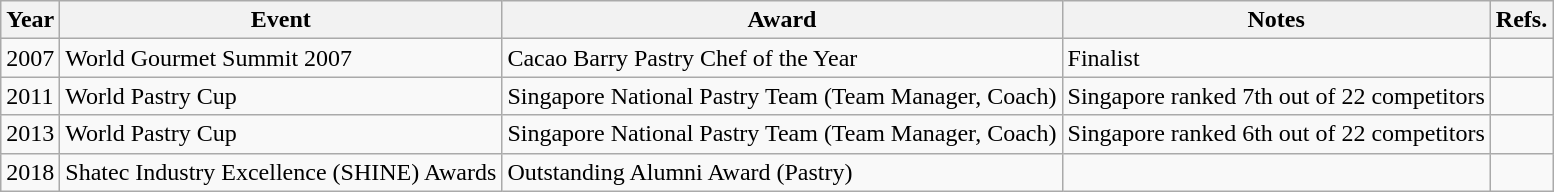<table class="wikitable">
<tr>
<th>Year</th>
<th>Event</th>
<th>Award</th>
<th>Notes</th>
<th>Refs.</th>
</tr>
<tr>
<td>2007</td>
<td>World Gourmet Summit 2007</td>
<td>Cacao Barry Pastry Chef of the Year</td>
<td>Finalist</td>
<td></td>
</tr>
<tr>
<td>2011</td>
<td>World Pastry Cup</td>
<td>Singapore National Pastry Team (Team Manager, Coach)</td>
<td>Singapore ranked 7th out of 22 competitors</td>
<td></td>
</tr>
<tr>
<td>2013</td>
<td>World Pastry Cup</td>
<td>Singapore National Pastry Team (Team Manager, Coach)</td>
<td>Singapore ranked 6th out of 22 competitors</td>
<td></td>
</tr>
<tr>
<td>2018</td>
<td>Shatec Industry Excellence (SHINE) Awards</td>
<td>Outstanding Alumni Award (Pastry)</td>
<td></td>
<td></td>
</tr>
</table>
